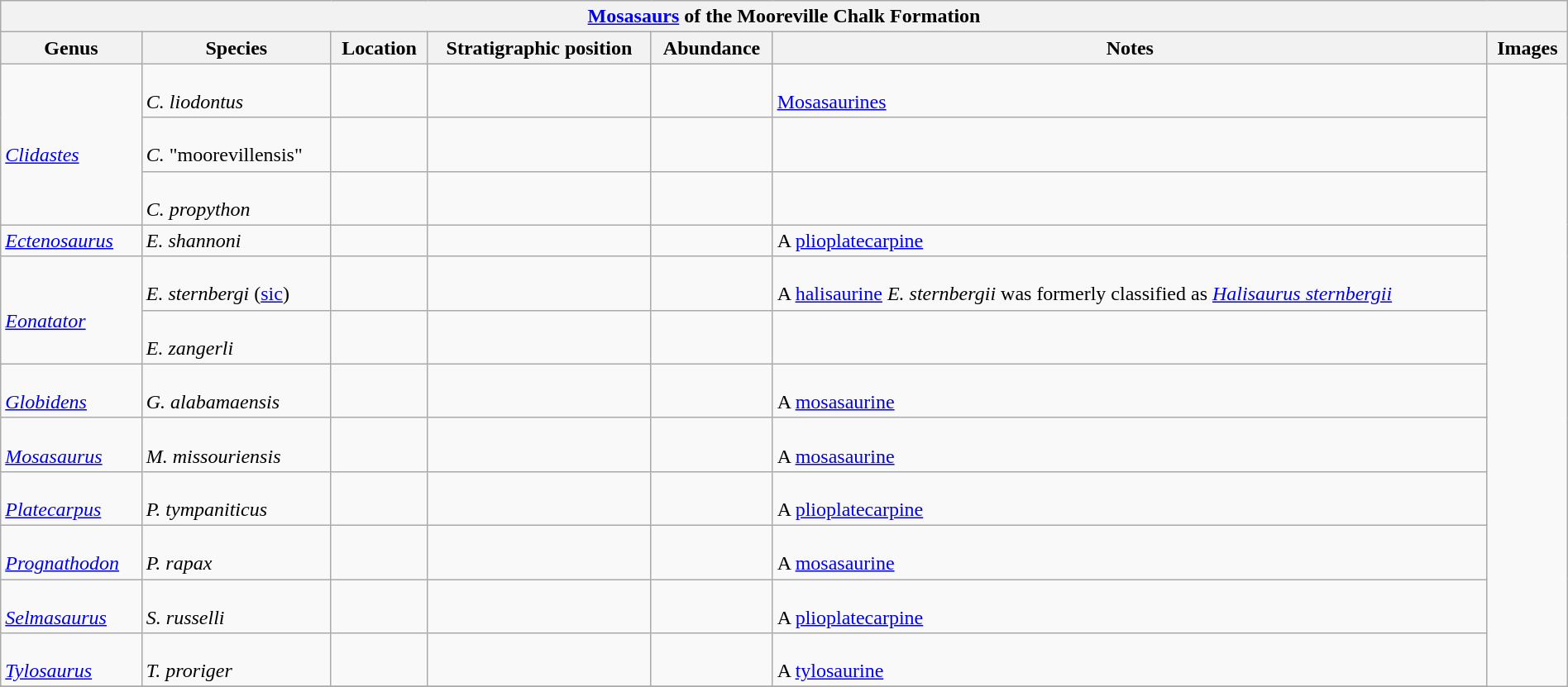<table class="wikitable" align="center" width="100%">
<tr>
<th colspan="7" align="center"><strong><a href='#'>Mosasaurs</a> of the Mooreville Chalk Formation</strong></th>
</tr>
<tr>
<th>Genus</th>
<th>Species</th>
<th>Location</th>
<th>Stratigraphic position</th>
<th>Abundance</th>
<th>Notes</th>
<th>Images</th>
</tr>
<tr>
<td rowspan="3"><br><em><a href='#'>Clidastes</a></em></td>
<td><br><em>C. liodontus</em></td>
<td></td>
<td></td>
<td></td>
<td><br><a href='#'>Mosasaurines</a></td>
<td rowspan="100"><br>




</td>
</tr>
<tr>
<td><br><em>C.</em> "moorevillensis"</td>
<td></td>
<td></td>
<td></td>
<td></td>
</tr>
<tr>
<td><br><em>C. propython</em></td>
<td></td>
<td></td>
<td></td>
<td></td>
</tr>
<tr>
<td><em><a href='#'>Ectenosaurus</a></em></td>
<td><em>E. shannoni</em></td>
<td></td>
<td></td>
<td></td>
<td>A <a href='#'>plioplatecarpine</a></td>
</tr>
<tr>
<td rowspan="2"><br><em><a href='#'>Eonatator</a></em></td>
<td><br><em>E. sternbergi</em> (<a href='#'>sic</a>)</td>
<td></td>
<td></td>
<td></td>
<td><br>A <a href='#'>halisaurine</a>
<em>E. sternbergii</em> was formerly classified as <em><a href='#'>Halisaurus sternbergii</a></em></td>
</tr>
<tr>
<td><br><em>E. zangerli</em></td>
<td></td>
<td></td>
<td></td>
<td></td>
</tr>
<tr>
<td><br><em><a href='#'>Globidens</a></em></td>
<td><br><em>G. alabamaensis</em></td>
<td></td>
<td></td>
<td></td>
<td><br>A <a href='#'>mosasaurine</a></td>
</tr>
<tr>
<td><br><em><a href='#'>Mosasaurus</a></em></td>
<td><br><em>M. missouriensis</em></td>
<td></td>
<td></td>
<td></td>
<td><br>A <a href='#'>mosasaurine</a></td>
</tr>
<tr>
<td><br><em><a href='#'>Platecarpus</a></em></td>
<td><br><em>P. tympaniticus</em></td>
<td></td>
<td></td>
<td></td>
<td><br>A <a href='#'>plioplatecarpine</a></td>
</tr>
<tr>
<td><br><em><a href='#'>Prognathodon</a></em></td>
<td><br><em>P. rapax</em></td>
<td></td>
<td></td>
<td></td>
<td><br>A <a href='#'>mosasaurine</a></td>
</tr>
<tr>
<td><br><em><a href='#'>Selmasaurus</a></em></td>
<td><br><em>S. russelli</em></td>
<td></td>
<td></td>
<td></td>
<td><br>A <a href='#'>plioplatecarpine</a></td>
</tr>
<tr>
<td><br><em><a href='#'>Tylosaurus</a></em></td>
<td><br><em>T. proriger</em></td>
<td></td>
<td></td>
<td></td>
<td><br>A <a href='#'>tylosaurine</a></td>
</tr>
<tr>
</tr>
</table>
